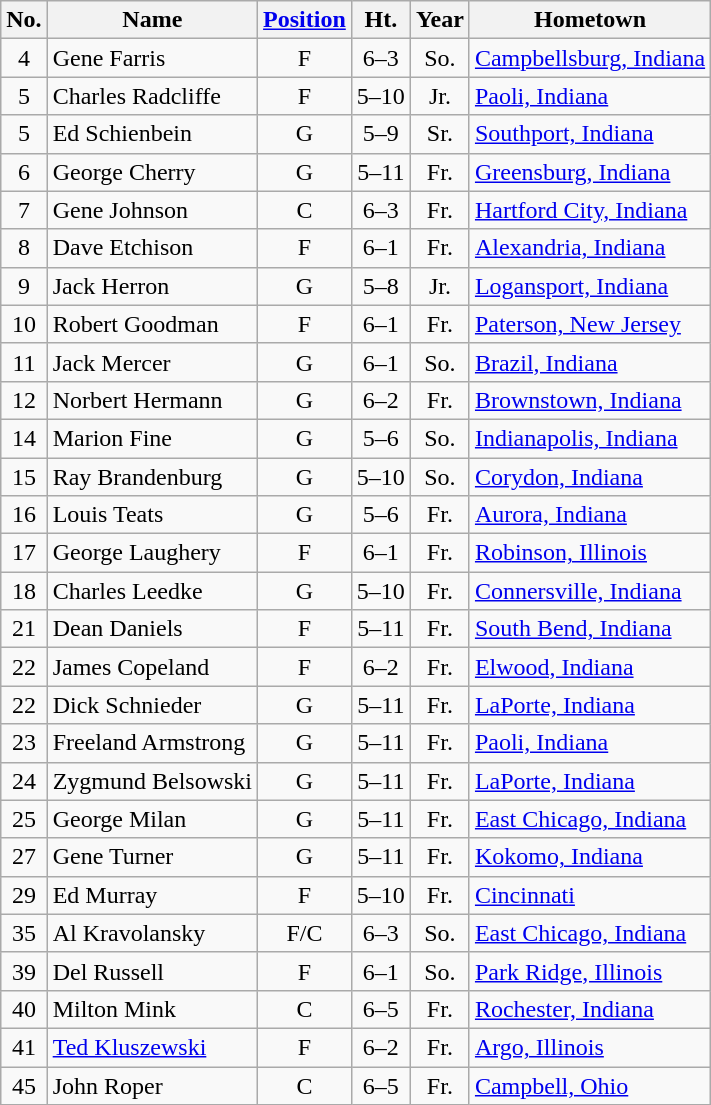<table class="wikitable" style="text-align:center">
<tr>
<th>No.</th>
<th>Name</th>
<th><a href='#'>Position</a></th>
<th>Ht.</th>
<th>Year</th>
<th>Hometown</th>
</tr>
<tr>
<td>4</td>
<td style="text-align:left">Gene Farris</td>
<td>F</td>
<td>6–3</td>
<td>So.</td>
<td style="text-align:left"><a href='#'>Campbellsburg, Indiana</a></td>
</tr>
<tr>
<td>5</td>
<td style="text-align:left">Charles Radcliffe</td>
<td>F</td>
<td>5–10</td>
<td>Jr.</td>
<td style="text-align:left"><a href='#'>Paoli, Indiana</a></td>
</tr>
<tr>
<td>5</td>
<td style="text-align:left">Ed Schienbein</td>
<td>G</td>
<td>5–9</td>
<td>Sr.</td>
<td style="text-align:left"><a href='#'>Southport, Indiana</a></td>
</tr>
<tr>
<td>6</td>
<td style="text-align:left">George Cherry</td>
<td>G</td>
<td>5–11</td>
<td>Fr.</td>
<td style="text-align:left"><a href='#'>Greensburg, Indiana</a></td>
</tr>
<tr>
<td>7</td>
<td style="text-align:left">Gene Johnson</td>
<td>C</td>
<td>6–3</td>
<td>Fr.</td>
<td style="text-align:left"><a href='#'>Hartford City, Indiana</a></td>
</tr>
<tr>
<td>8</td>
<td style="text-align:left">Dave Etchison</td>
<td>F</td>
<td>6–1</td>
<td>Fr.</td>
<td style="text-align:left"><a href='#'>Alexandria, Indiana</a></td>
</tr>
<tr>
<td>9</td>
<td style="text-align:left">Jack Herron</td>
<td>G</td>
<td>5–8</td>
<td>Jr.</td>
<td style="text-align:left"><a href='#'>Logansport, Indiana</a></td>
</tr>
<tr>
<td>10</td>
<td style="text-align:left">Robert Goodman</td>
<td>F</td>
<td>6–1</td>
<td>Fr.</td>
<td style="text-align:left"><a href='#'>Paterson, New Jersey</a></td>
</tr>
<tr>
<td>11</td>
<td style="text-align:left">Jack Mercer</td>
<td>G</td>
<td>6–1</td>
<td>So.</td>
<td style="text-align:left"><a href='#'>Brazil, Indiana</a></td>
</tr>
<tr>
<td>12</td>
<td style="text-align:left">Norbert Hermann</td>
<td>G</td>
<td>6–2</td>
<td>Fr.</td>
<td style="text-align:left"><a href='#'>Brownstown, Indiana</a></td>
</tr>
<tr>
<td>14</td>
<td style="text-align:left">Marion Fine</td>
<td>G</td>
<td>5–6</td>
<td>So.</td>
<td style="text-align:left"><a href='#'>Indianapolis, Indiana</a></td>
</tr>
<tr>
<td>15</td>
<td style="text-align:left">Ray Brandenburg</td>
<td>G</td>
<td>5–10</td>
<td>So.</td>
<td style="text-align:left"><a href='#'>Corydon, Indiana</a></td>
</tr>
<tr>
<td>16</td>
<td style="text-align:left">Louis Teats</td>
<td>G</td>
<td>5–6</td>
<td>Fr.</td>
<td style="text-align:left"><a href='#'>Aurora, Indiana</a></td>
</tr>
<tr>
<td>17</td>
<td style="text-align:left">George Laughery</td>
<td>F</td>
<td>6–1</td>
<td>Fr.</td>
<td style="text-align:left"><a href='#'>Robinson, Illinois</a></td>
</tr>
<tr>
<td>18</td>
<td style="text-align:left">Charles Leedke</td>
<td>G</td>
<td>5–10</td>
<td>Fr.</td>
<td style="text-align:left"><a href='#'>Connersville, Indiana</a></td>
</tr>
<tr>
<td>21</td>
<td style="text-align:left">Dean Daniels</td>
<td>F</td>
<td>5–11</td>
<td>Fr.</td>
<td style="text-align:left"><a href='#'>South Bend, Indiana</a></td>
</tr>
<tr>
<td>22</td>
<td style="text-align:left">James Copeland</td>
<td>F</td>
<td>6–2</td>
<td>Fr.</td>
<td style="text-align:left"><a href='#'>Elwood, Indiana</a></td>
</tr>
<tr>
<td>22</td>
<td style="text-align:left">Dick Schnieder</td>
<td>G</td>
<td>5–11</td>
<td>Fr.</td>
<td style="text-align:left"><a href='#'>LaPorte, Indiana</a></td>
</tr>
<tr>
<td>23</td>
<td style="text-align:left">Freeland Armstrong</td>
<td>G</td>
<td>5–11</td>
<td>Fr.</td>
<td style="text-align:left"><a href='#'>Paoli, Indiana</a></td>
</tr>
<tr>
<td>24</td>
<td style="text-align:left">Zygmund Belsowski</td>
<td>G</td>
<td>5–11</td>
<td>Fr.</td>
<td style="text-align:left"><a href='#'>LaPorte, Indiana</a></td>
</tr>
<tr>
<td>25</td>
<td style="text-align:left">George Milan</td>
<td>G</td>
<td>5–11</td>
<td>Fr.</td>
<td style="text-align:left"><a href='#'>East Chicago, Indiana</a></td>
</tr>
<tr>
<td>27</td>
<td style="text-align:left">Gene Turner</td>
<td>G</td>
<td>5–11</td>
<td>Fr.</td>
<td style="text-align:left"><a href='#'>Kokomo, Indiana</a></td>
</tr>
<tr>
<td>29</td>
<td style="text-align:left">Ed Murray</td>
<td>F</td>
<td>5–10</td>
<td>Fr.</td>
<td style="text-align:left"><a href='#'>Cincinnati</a></td>
</tr>
<tr>
<td>35</td>
<td style="text-align:left">Al Kravolansky</td>
<td>F/C</td>
<td>6–3</td>
<td>So.</td>
<td style="text-align:left"><a href='#'>East Chicago, Indiana</a></td>
</tr>
<tr>
<td>39</td>
<td style="text-align:left">Del Russell</td>
<td>F</td>
<td>6–1</td>
<td>So.</td>
<td style="text-align:left"><a href='#'>Park Ridge, Illinois</a></td>
</tr>
<tr>
<td>40</td>
<td style="text-align:left">Milton Mink</td>
<td>C</td>
<td>6–5</td>
<td>Fr.</td>
<td style="text-align:left"><a href='#'>Rochester, Indiana</a></td>
</tr>
<tr>
<td>41</td>
<td style="text-align:left"><a href='#'>Ted Kluszewski</a></td>
<td>F</td>
<td>6–2</td>
<td>Fr.</td>
<td style="text-align:left"><a href='#'>Argo, Illinois</a></td>
</tr>
<tr>
<td>45</td>
<td style="text-align:left">John Roper</td>
<td>C</td>
<td>6–5</td>
<td>Fr.</td>
<td style="text-align:left"><a href='#'>Campbell, Ohio</a></td>
</tr>
</table>
